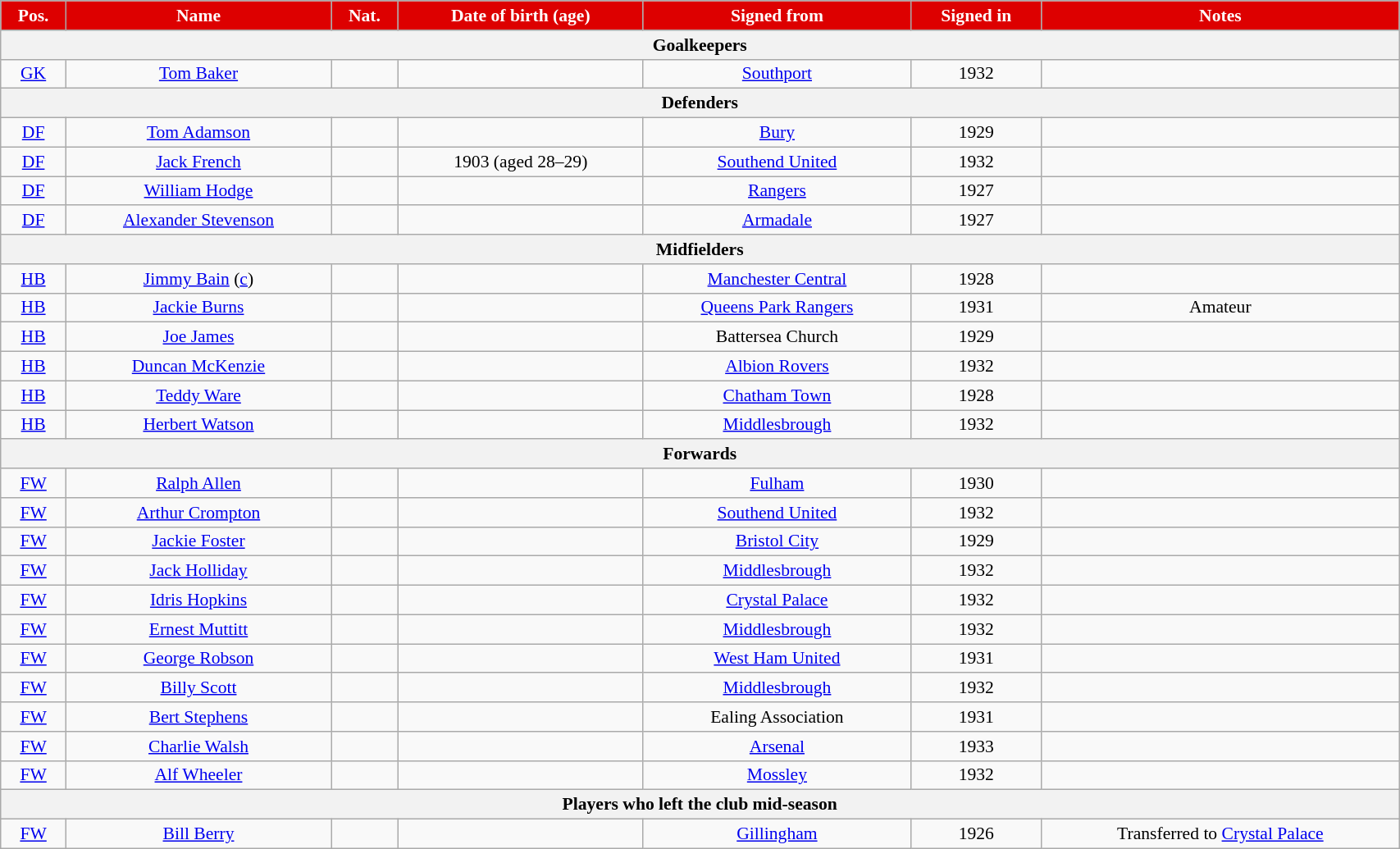<table class="wikitable"  style="text-align:center; font-size:90%; width:90%;">
<tr>
<th style="background:#d00; color:white; text-align:center;">Pos.</th>
<th style="background:#d00; color:white; text-align:center;">Name</th>
<th style="background:#d00; color:white; text-align:center;">Nat.</th>
<th style="background:#d00; color:white; text-align:center;">Date of birth (age)</th>
<th style="background:#d00; color:white; text-align:center;">Signed from</th>
<th style="background:#d00; color:white; text-align:center;">Signed in</th>
<th style="background:#d00; color:white; text-align:center;">Notes</th>
</tr>
<tr>
<th colspan="7">Goalkeepers</th>
</tr>
<tr>
<td><a href='#'>GK</a></td>
<td><a href='#'>Tom Baker</a></td>
<td></td>
<td></td>
<td><a href='#'>Southport</a></td>
<td>1932</td>
<td></td>
</tr>
<tr>
<th colspan="7">Defenders</th>
</tr>
<tr>
<td><a href='#'>DF</a></td>
<td><a href='#'>Tom Adamson</a></td>
<td></td>
<td></td>
<td><a href='#'>Bury</a></td>
<td>1929</td>
<td></td>
</tr>
<tr>
<td><a href='#'>DF</a></td>
<td><a href='#'>Jack French</a></td>
<td></td>
<td>1903 (aged 28–29)</td>
<td><a href='#'>Southend United</a></td>
<td>1932</td>
<td></td>
</tr>
<tr>
<td><a href='#'>DF</a></td>
<td><a href='#'>William Hodge</a></td>
<td></td>
<td></td>
<td><a href='#'>Rangers</a></td>
<td>1927</td>
<td></td>
</tr>
<tr>
<td><a href='#'>DF</a></td>
<td><a href='#'>Alexander Stevenson</a></td>
<td></td>
<td></td>
<td><a href='#'>Armadale</a></td>
<td>1927</td>
<td></td>
</tr>
<tr>
<th colspan="7">Midfielders</th>
</tr>
<tr>
<td><a href='#'>HB</a></td>
<td><a href='#'>Jimmy Bain</a> (<a href='#'>c</a>)</td>
<td></td>
<td></td>
<td><a href='#'>Manchester Central</a></td>
<td>1928</td>
<td></td>
</tr>
<tr>
<td><a href='#'>HB</a></td>
<td><a href='#'>Jackie Burns</a></td>
<td></td>
<td></td>
<td><a href='#'>Queens Park Rangers</a></td>
<td>1931</td>
<td>Amateur</td>
</tr>
<tr>
<td><a href='#'>HB</a></td>
<td><a href='#'>Joe James</a></td>
<td></td>
<td></td>
<td>Battersea Church</td>
<td>1929</td>
<td></td>
</tr>
<tr>
<td><a href='#'>HB</a></td>
<td><a href='#'>Duncan McKenzie</a></td>
<td></td>
<td></td>
<td><a href='#'>Albion Rovers</a></td>
<td>1932</td>
<td></td>
</tr>
<tr>
<td><a href='#'>HB</a></td>
<td><a href='#'>Teddy Ware</a></td>
<td></td>
<td></td>
<td><a href='#'>Chatham Town</a></td>
<td>1928</td>
<td></td>
</tr>
<tr>
<td><a href='#'>HB</a></td>
<td><a href='#'>Herbert Watson</a></td>
<td></td>
<td></td>
<td><a href='#'>Middlesbrough</a></td>
<td>1932</td>
<td></td>
</tr>
<tr>
<th colspan="7">Forwards</th>
</tr>
<tr>
<td><a href='#'>FW</a></td>
<td><a href='#'>Ralph Allen</a></td>
<td></td>
<td></td>
<td><a href='#'>Fulham</a></td>
<td>1930</td>
<td></td>
</tr>
<tr>
<td><a href='#'>FW</a></td>
<td><a href='#'>Arthur Crompton</a></td>
<td></td>
<td></td>
<td><a href='#'>Southend United</a></td>
<td>1932</td>
<td></td>
</tr>
<tr>
<td><a href='#'>FW</a></td>
<td><a href='#'>Jackie Foster</a></td>
<td></td>
<td></td>
<td><a href='#'>Bristol City</a></td>
<td>1929</td>
<td></td>
</tr>
<tr>
<td><a href='#'>FW</a></td>
<td><a href='#'>Jack Holliday</a></td>
<td></td>
<td></td>
<td><a href='#'>Middlesbrough</a></td>
<td>1932</td>
<td></td>
</tr>
<tr>
<td><a href='#'>FW</a></td>
<td><a href='#'>Idris Hopkins</a></td>
<td></td>
<td></td>
<td><a href='#'>Crystal Palace</a></td>
<td>1932</td>
<td></td>
</tr>
<tr>
<td><a href='#'>FW</a></td>
<td><a href='#'>Ernest Muttitt</a></td>
<td></td>
<td></td>
<td><a href='#'>Middlesbrough</a></td>
<td>1932</td>
<td></td>
</tr>
<tr>
<td><a href='#'>FW</a></td>
<td><a href='#'>George Robson</a></td>
<td></td>
<td></td>
<td><a href='#'>West Ham United</a></td>
<td>1931</td>
<td></td>
</tr>
<tr>
<td><a href='#'>FW</a></td>
<td><a href='#'>Billy Scott</a></td>
<td></td>
<td></td>
<td><a href='#'>Middlesbrough</a></td>
<td>1932</td>
<td></td>
</tr>
<tr>
<td><a href='#'>FW</a></td>
<td><a href='#'>Bert Stephens</a></td>
<td></td>
<td></td>
<td>Ealing Association</td>
<td>1931</td>
<td></td>
</tr>
<tr>
<td><a href='#'>FW</a></td>
<td><a href='#'>Charlie Walsh</a></td>
<td></td>
<td></td>
<td><a href='#'>Arsenal</a></td>
<td>1933</td>
<td></td>
</tr>
<tr>
<td><a href='#'>FW</a></td>
<td><a href='#'>Alf Wheeler</a></td>
<td></td>
<td></td>
<td><a href='#'>Mossley</a></td>
<td>1932</td>
<td></td>
</tr>
<tr>
<th colspan="7">Players who left the club mid-season</th>
</tr>
<tr>
<td><a href='#'>FW</a></td>
<td><a href='#'>Bill Berry</a></td>
<td></td>
<td></td>
<td><a href='#'>Gillingham</a></td>
<td>1926</td>
<td>Transferred to <a href='#'>Crystal Palace</a></td>
</tr>
</table>
